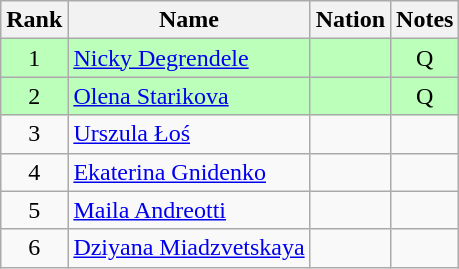<table class="wikitable sortable" style="text-align:center">
<tr>
<th>Rank</th>
<th>Name</th>
<th>Nation</th>
<th>Notes</th>
</tr>
<tr bgcolor=bbffbb>
<td>1</td>
<td align=left><a href='#'>Nicky Degrendele</a></td>
<td align=left></td>
<td>Q</td>
</tr>
<tr bgcolor=bbffbb>
<td>2</td>
<td align=left><a href='#'>Olena Starikova</a></td>
<td align=left></td>
<td>Q</td>
</tr>
<tr>
<td>3</td>
<td align=left><a href='#'>Urszula Łoś</a></td>
<td align=left></td>
<td></td>
</tr>
<tr>
<td>4</td>
<td align=left><a href='#'>Ekaterina Gnidenko</a></td>
<td align=left></td>
<td></td>
</tr>
<tr>
<td>5</td>
<td align=left><a href='#'>Maila Andreotti</a></td>
<td align=left></td>
<td></td>
</tr>
<tr>
<td>6</td>
<td align=left><a href='#'>Dziyana Miadzvetskaya</a></td>
<td align=left></td>
<td></td>
</tr>
</table>
